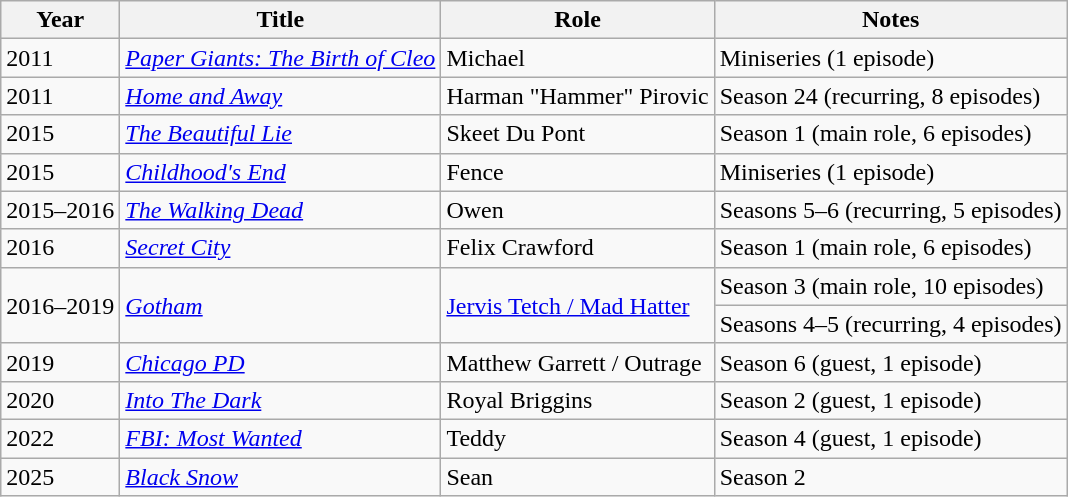<table class="wikitable sortable">
<tr>
<th>Year</th>
<th>Title</th>
<th>Role</th>
<th>Notes</th>
</tr>
<tr>
<td>2011</td>
<td><em><a href='#'>Paper Giants: The Birth of Cleo</a></em></td>
<td>Michael</td>
<td>Miniseries (1 episode)</td>
</tr>
<tr>
<td>2011</td>
<td><em><a href='#'>Home and Away</a></em></td>
<td>Harman "Hammer" Pirovic</td>
<td>Season 24 (recurring, 8 episodes)</td>
</tr>
<tr>
<td>2015</td>
<td><em><a href='#'>The Beautiful Lie</a></em></td>
<td>Skeet Du Pont</td>
<td>Season 1 (main role, 6 episodes)</td>
</tr>
<tr>
<td>2015</td>
<td><em><a href='#'>Childhood's End</a></em></td>
<td>Fence</td>
<td>Miniseries (1 episode)</td>
</tr>
<tr>
<td>2015–2016</td>
<td><em><a href='#'>The Walking Dead</a></em></td>
<td>Owen</td>
<td>Seasons 5–6 (recurring, 5 episodes)</td>
</tr>
<tr>
<td>2016</td>
<td><em><a href='#'>Secret City</a></em></td>
<td>Felix Crawford</td>
<td>Season 1 (main role, 6 episodes)</td>
</tr>
<tr>
<td rowspan="2">2016–2019</td>
<td rowspan="2"><em><a href='#'>Gotham</a></em></td>
<td rowspan="2"><a href='#'>Jervis Tetch / Mad Hatter</a></td>
<td>Season 3 (main role, 10 episodes)</td>
</tr>
<tr>
<td>Seasons 4–5 (recurring, 4 episodes)</td>
</tr>
<tr>
<td>2019</td>
<td><em><a href='#'>Chicago PD</a></em></td>
<td>Matthew Garrett / Outrage</td>
<td>Season 6 (guest, 1 episode)</td>
</tr>
<tr>
<td>2020</td>
<td><em><a href='#'>Into The Dark</a></em></td>
<td>Royal Briggins</td>
<td>Season 2 (guest, 1 episode)</td>
</tr>
<tr>
<td>2022</td>
<td><em><a href='#'>FBI: Most Wanted</a></em></td>
<td>Teddy</td>
<td>Season 4 (guest, 1 episode)</td>
</tr>
<tr>
<td>2025</td>
<td><em><a href='#'>Black Snow</a></em></td>
<td>Sean</td>
<td>Season 2</td>
</tr>
</table>
